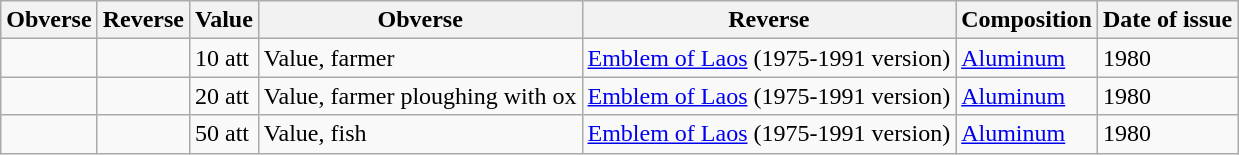<table class="wikitable">
<tr>
<th>Obverse</th>
<th>Reverse</th>
<th>Value</th>
<th>Obverse</th>
<th>Reverse</th>
<th>Composition</th>
<th>Date of issue</th>
</tr>
<tr>
<td></td>
<td></td>
<td>10 att</td>
<td>Value, farmer</td>
<td><a href='#'>Emblem of Laos</a> (1975-1991 version)</td>
<td><a href='#'>Aluminum</a></td>
<td>1980</td>
</tr>
<tr>
<td></td>
<td></td>
<td>20 att</td>
<td>Value, farmer ploughing with ox</td>
<td><a href='#'>Emblem of Laos</a> (1975-1991 version)</td>
<td><a href='#'>Aluminum</a></td>
<td>1980</td>
</tr>
<tr>
<td></td>
<td></td>
<td>50 att</td>
<td>Value, fish</td>
<td><a href='#'>Emblem of Laos</a> (1975-1991 version)</td>
<td><a href='#'>Aluminum</a></td>
<td>1980</td>
</tr>
</table>
